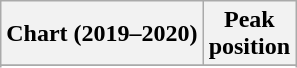<table class="wikitable sortable plainrowheaders" style="text-align:center">
<tr>
<th scope="col">Chart (2019–2020)</th>
<th scope="col">Peak<br>position</th>
</tr>
<tr>
</tr>
<tr>
</tr>
<tr>
</tr>
<tr>
</tr>
<tr>
</tr>
</table>
